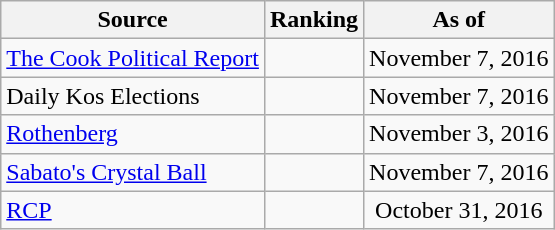<table class="wikitable" style="text-align:center">
<tr>
<th>Source</th>
<th>Ranking</th>
<th>As of</th>
</tr>
<tr>
<td align=left><a href='#'>The Cook Political Report</a></td>
<td></td>
<td>November 7, 2016</td>
</tr>
<tr>
<td align=left>Daily Kos Elections</td>
<td></td>
<td>November 7, 2016</td>
</tr>
<tr>
<td align=left><a href='#'>Rothenberg</a></td>
<td></td>
<td>November 3, 2016</td>
</tr>
<tr>
<td align=left><a href='#'>Sabato's Crystal Ball</a></td>
<td></td>
<td>November 7, 2016</td>
</tr>
<tr>
<td align="left"><a href='#'>RCP</a></td>
<td></td>
<td>October 31, 2016</td>
</tr>
</table>
